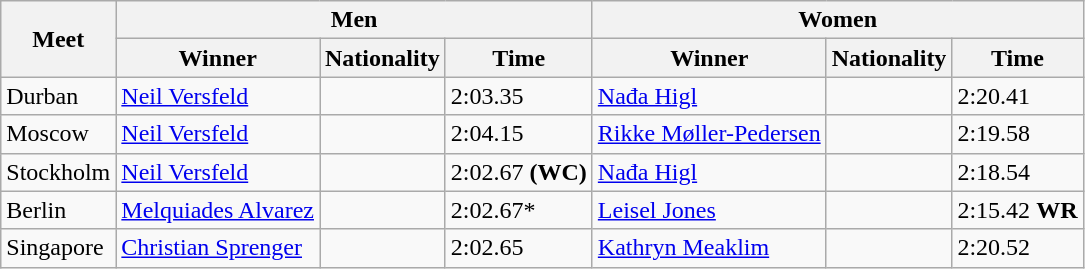<table class="wikitable">
<tr>
<th rowspan="2">Meet</th>
<th colspan="3">Men</th>
<th colspan="3">Women</th>
</tr>
<tr>
<th>Winner</th>
<th>Nationality</th>
<th>Time</th>
<th>Winner</th>
<th>Nationality</th>
<th>Time</th>
</tr>
<tr>
<td>Durban</td>
<td><a href='#'>Neil Versfeld</a></td>
<td></td>
<td>2:03.35</td>
<td><a href='#'>Nađa Higl</a></td>
<td></td>
<td>2:20.41</td>
</tr>
<tr>
<td>Moscow</td>
<td><a href='#'>Neil Versfeld</a></td>
<td></td>
<td>2:04.15</td>
<td><a href='#'>Rikke Møller-Pedersen</a></td>
<td></td>
<td>2:19.58</td>
</tr>
<tr>
<td>Stockholm</td>
<td><a href='#'>Neil Versfeld</a></td>
<td></td>
<td>2:02.67 <strong>(WC)</strong></td>
<td><a href='#'>Nađa Higl</a></td>
<td></td>
<td>2:18.54</td>
</tr>
<tr>
<td>Berlin</td>
<td><a href='#'>Melquiades Alvarez</a></td>
<td></td>
<td>2:02.67*</td>
<td><a href='#'>Leisel Jones</a></td>
<td></td>
<td>2:15.42 <strong>WR</strong></td>
</tr>
<tr>
<td>Singapore</td>
<td><a href='#'>Christian Sprenger</a></td>
<td></td>
<td>2:02.65</td>
<td><a href='#'>Kathryn Meaklim</a></td>
<td></td>
<td>2:20.52</td>
</tr>
</table>
